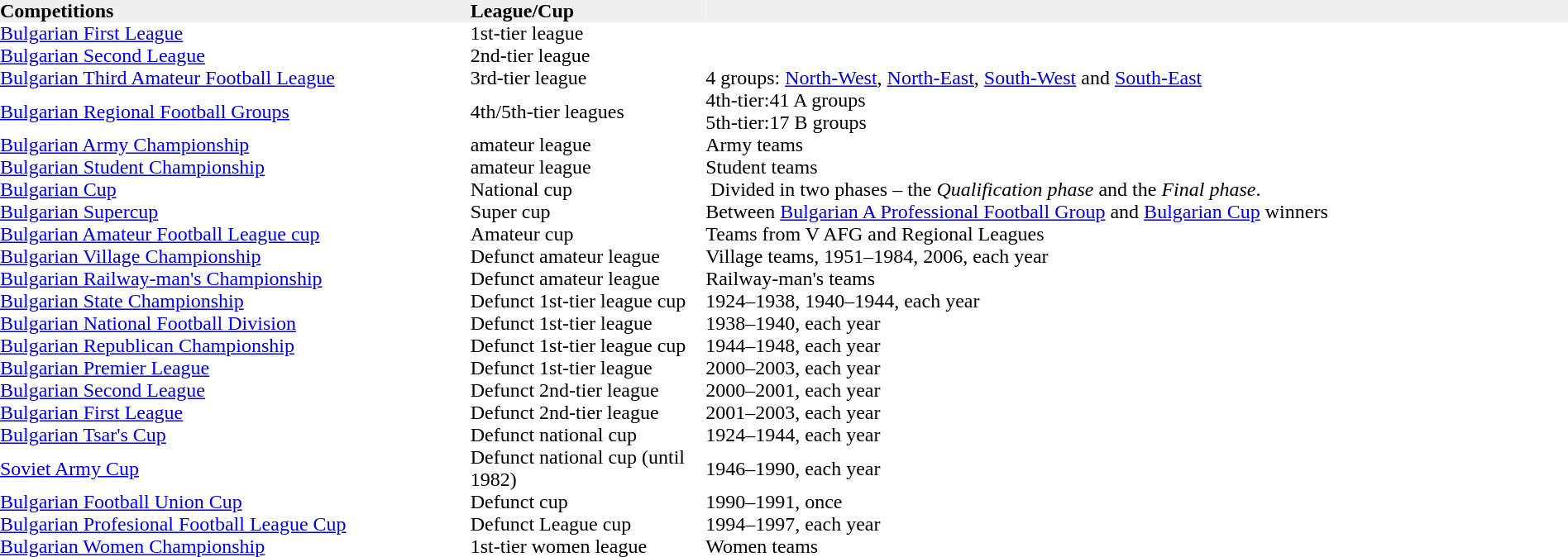<table width="100%" cellspacing="0" cellpadding="0">
<tr bgcolor="F0F0F0">
<th width="30%" align="left"> Competitions</th>
<th width="15%" align="left">League/Cup</th>
<th width="55%" align="left"></th>
</tr>
<tr>
<td><a href='#'>Bulgarian First League</a></td>
<td>1st-tier league</td>
<td> </td>
</tr>
<tr>
<td><a href='#'>Bulgarian Second League</a></td>
<td>2nd-tier league</td>
<td> </td>
</tr>
<tr>
<td><a href='#'>Bulgarian Third Amateur Football League</a></td>
<td>3rd-tier league</td>
<td>4 groups: <a href='#'>North-West</a>, <a href='#'>North-East</a>, <a href='#'>South-West</a> and <a href='#'>South-East</a></td>
</tr>
<tr>
<td><a href='#'>Bulgarian Regional Football Groups</a></td>
<td>4th/5th-tier leagues</td>
<td>4th-tier:41 A groups<br>5th-tier:17 B groups</td>
</tr>
<tr>
<td><a href='#'>Bulgarian Army Championship</a></td>
<td>amateur league</td>
<td>Army teams</td>
</tr>
<tr>
<td><a href='#'>Bulgarian Student Championship</a></td>
<td>amateur league</td>
<td>Student teams</td>
</tr>
<tr>
<td><a href='#'>Bulgarian Cup</a></td>
<td>National cup</td>
<td> Divided in two phases – the <em>Qualification phase</em> and the <em>Final phase</em>.</td>
</tr>
<tr>
<td><a href='#'>Bulgarian Supercup</a></td>
<td>Super cup</td>
<td>Between <a href='#'>Bulgarian A Professional Football Group</a> and <a href='#'>Bulgarian Cup</a> winners</td>
</tr>
<tr>
<td><a href='#'>Bulgarian Amateur Football League cup</a></td>
<td>Amateur cup</td>
<td>Teams from V AFG and Regional Leagues</td>
</tr>
<tr>
<td><a href='#'>Bulgarian Village Championship</a></td>
<td>Defunct amateur league</td>
<td>Village teams, 1951–1984, 2006, each year</td>
</tr>
<tr>
<td><a href='#'>Bulgarian Railway-man's Championship</a></td>
<td>Defunct amateur league</td>
<td>Railway-man's teams</td>
</tr>
<tr>
<td><a href='#'>Bulgarian State Championship</a></td>
<td>Defunct 1st-tier league cup</td>
<td>1924–1938, 1940–1944, each year</td>
</tr>
<tr>
<td><a href='#'>Bulgarian National Football Division</a></td>
<td>Defunct 1st-tier league</td>
<td>1938–1940, each year</td>
</tr>
<tr>
<td><a href='#'>Bulgarian Republican Championship</a></td>
<td>Defunct 1st-tier league cup</td>
<td>1944–1948, each year</td>
</tr>
<tr>
<td><a href='#'>Bulgarian Premier League</a></td>
<td>Defunct 1st-tier league</td>
<td>2000–2003, each year</td>
</tr>
<tr>
<td><a href='#'>Bulgarian Second League</a></td>
<td>Defunct 2nd-tier league</td>
<td>2000–2001, each year</td>
</tr>
<tr>
<td><a href='#'>Bulgarian First League</a></td>
<td>Defunct 2nd-tier league</td>
<td>2001–2003, each year</td>
</tr>
<tr>
<td><a href='#'>Bulgarian Tsar's Cup</a></td>
<td>Defunct national cup</td>
<td>1924–1944, each year</td>
</tr>
<tr>
<td><a href='#'>Soviet Army Cup</a></td>
<td>Defunct national cup (until 1982)</td>
<td>1946–1990, each year</td>
</tr>
<tr>
<td><a href='#'>Bulgarian Football Union Cup</a></td>
<td>Defunct cup</td>
<td>1990–1991, once</td>
</tr>
<tr>
<td><a href='#'>Bulgarian Profesional Football League Cup</a></td>
<td>Defunct League cup</td>
<td>1994–1997, each year</td>
</tr>
<tr>
<td><a href='#'>Bulgarian Women Championship</a></td>
<td>1st-tier women league</td>
<td>Women teams</td>
</tr>
</table>
